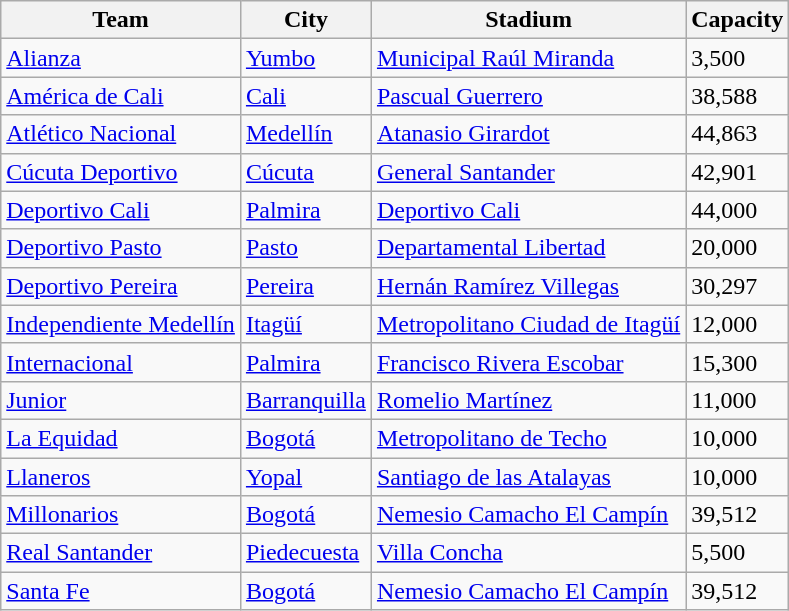<table class="wikitable sortable">
<tr>
<th>Team</th>
<th>City</th>
<th>Stadium</th>
<th>Capacity</th>
</tr>
<tr>
<td><a href='#'>Alianza</a></td>
<td><a href='#'>Yumbo</a></td>
<td><a href='#'>Municipal Raúl Miranda</a></td>
<td>3,500</td>
</tr>
<tr>
<td><a href='#'>América de Cali</a></td>
<td><a href='#'>Cali</a></td>
<td><a href='#'>Pascual Guerrero</a></td>
<td>38,588</td>
</tr>
<tr>
<td><a href='#'>Atlético Nacional</a></td>
<td><a href='#'>Medellín</a></td>
<td><a href='#'>Atanasio Girardot</a></td>
<td>44,863</td>
</tr>
<tr>
<td><a href='#'>Cúcuta Deportivo</a></td>
<td><a href='#'>Cúcuta</a></td>
<td><a href='#'>General Santander</a></td>
<td>42,901</td>
</tr>
<tr>
<td><a href='#'>Deportivo Cali</a></td>
<td><a href='#'>Palmira</a></td>
<td><a href='#'>Deportivo Cali</a></td>
<td>44,000</td>
</tr>
<tr>
<td><a href='#'>Deportivo Pasto</a></td>
<td><a href='#'>Pasto</a></td>
<td><a href='#'>Departamental Libertad</a></td>
<td>20,000</td>
</tr>
<tr>
<td><a href='#'>Deportivo Pereira</a></td>
<td><a href='#'>Pereira</a></td>
<td><a href='#'>Hernán Ramírez Villegas</a></td>
<td>30,297</td>
</tr>
<tr>
<td><a href='#'>Independiente Medellín</a></td>
<td><a href='#'>Itagüí</a></td>
<td><a href='#'>Metropolitano Ciudad de Itagüí</a></td>
<td>12,000</td>
</tr>
<tr>
<td><a href='#'>Internacional</a></td>
<td><a href='#'>Palmira</a></td>
<td><a href='#'>Francisco Rivera Escobar</a></td>
<td>15,300</td>
</tr>
<tr>
<td><a href='#'>Junior</a></td>
<td><a href='#'>Barranquilla</a></td>
<td><a href='#'>Romelio Martínez</a></td>
<td>11,000</td>
</tr>
<tr>
<td><a href='#'>La Equidad</a></td>
<td><a href='#'>Bogotá</a></td>
<td><a href='#'>Metropolitano de Techo</a></td>
<td>10,000</td>
</tr>
<tr>
<td><a href='#'>Llaneros</a></td>
<td><a href='#'>Yopal</a></td>
<td><a href='#'>Santiago de las Atalayas</a></td>
<td>10,000</td>
</tr>
<tr>
<td><a href='#'>Millonarios</a></td>
<td><a href='#'>Bogotá</a></td>
<td><a href='#'>Nemesio Camacho El Campín</a></td>
<td>39,512</td>
</tr>
<tr>
<td><a href='#'>Real Santander</a></td>
<td><a href='#'>Piedecuesta</a></td>
<td><a href='#'>Villa Concha</a></td>
<td>5,500</td>
</tr>
<tr>
<td><a href='#'>Santa Fe</a></td>
<td><a href='#'>Bogotá</a></td>
<td><a href='#'>Nemesio Camacho El Campín</a></td>
<td>39,512</td>
</tr>
</table>
